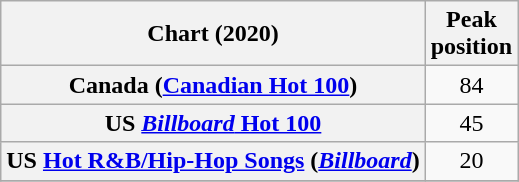<table class="wikitable sortable plainrowheaders" style="text-align:center">
<tr>
<th scope="col">Chart (2020)</th>
<th scope="col">Peak<br>position</th>
</tr>
<tr>
<th scope="row">Canada (<a href='#'>Canadian Hot 100</a>)</th>
<td>84</td>
</tr>
<tr>
<th scope="row">US <a href='#'><em>Billboard</em> Hot 100</a></th>
<td>45</td>
</tr>
<tr>
<th scope="row">US <a href='#'>Hot R&B/Hip-Hop Songs</a> (<em><a href='#'>Billboard</a></em>)</th>
<td>20</td>
</tr>
<tr>
</tr>
</table>
